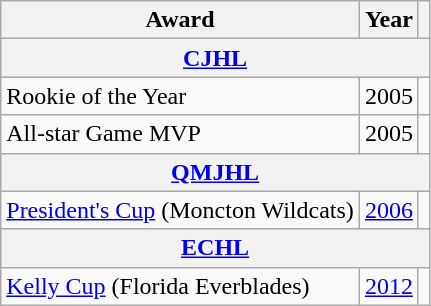<table class="wikitable">
<tr>
<th>Award</th>
<th>Year</th>
<th></th>
</tr>
<tr ALIGN="center" bgcolor="#e0e0e0">
<th colspan="3"><a href='#'>CJHL</a></th>
</tr>
<tr>
<td>Rookie of the Year</td>
<td>2005</td>
<td></td>
</tr>
<tr>
<td>All-star Game MVP</td>
<td>2005</td>
<td></td>
</tr>
<tr ALIGN="center" bgcolor="#e0e0e0">
<th colspan="3"><a href='#'>QMJHL</a></th>
</tr>
<tr>
<td><a href='#'>President's Cup</a> (Moncton Wildcats)</td>
<td><a href='#'>2006</a></td>
<td></td>
</tr>
<tr ALIGN="center" bgcolor="#e0e0e0">
<th colspan="3"><a href='#'>ECHL</a></th>
</tr>
<tr>
<td><a href='#'>Kelly Cup</a> (Florida Everblades)</td>
<td><a href='#'>2012</a></td>
<td></td>
</tr>
</table>
